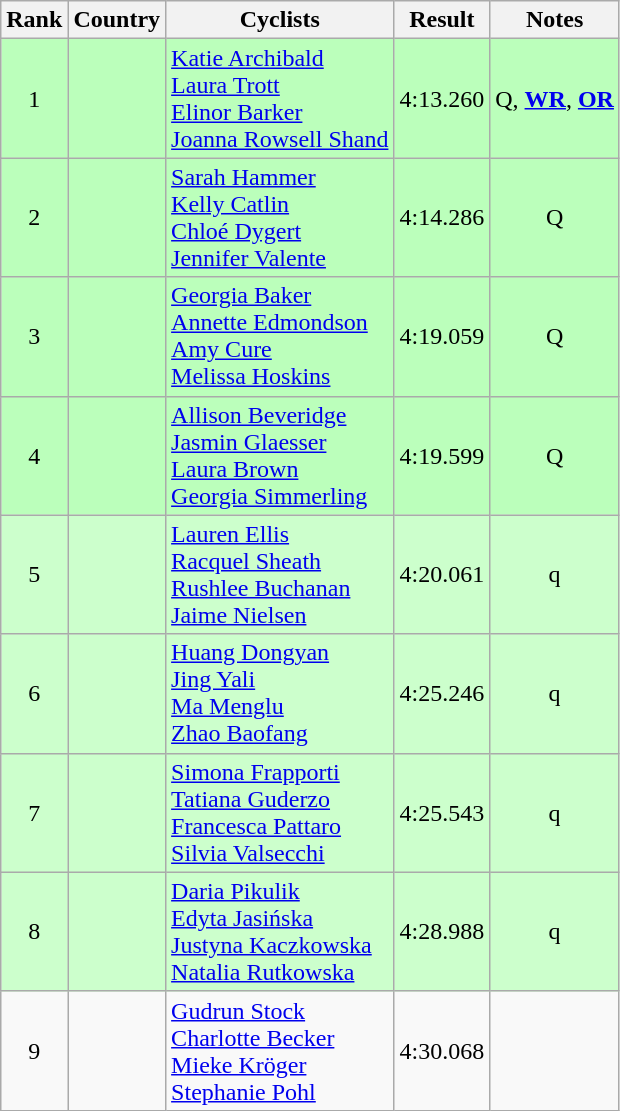<table class="wikitable sortable" style="text-align:center;">
<tr>
<th>Rank</th>
<th>Country</th>
<th class="unsortable">Cyclists</th>
<th>Result</th>
<th class="unsortable">Notes</th>
</tr>
<tr bgcolor=bbffbb>
<td>1</td>
<td align="left"></td>
<td align="left"><a href='#'>Katie Archibald</a><br><a href='#'>Laura Trott</a><br><a href='#'>Elinor Barker</a><br><a href='#'>Joanna Rowsell Shand</a></td>
<td>4:13.260</td>
<td>Q, <strong><a href='#'>WR</a></strong>, <strong><a href='#'>OR</a></strong></td>
</tr>
<tr bgcolor=bbffbb>
<td>2</td>
<td align="left"></td>
<td align="left"><a href='#'>Sarah Hammer</a><br><a href='#'>Kelly Catlin</a><br><a href='#'>Chloé Dygert</a><br><a href='#'>Jennifer Valente</a></td>
<td>4:14.286</td>
<td>Q</td>
</tr>
<tr bgcolor=bbffbb>
<td>3</td>
<td align="left"></td>
<td align="left"><a href='#'>Georgia Baker</a><br><a href='#'>Annette Edmondson</a><br><a href='#'>Amy Cure</a><br><a href='#'>Melissa Hoskins</a></td>
<td>4:19.059</td>
<td>Q</td>
</tr>
<tr bgcolor=bbffbb>
<td>4</td>
<td align="left"></td>
<td align="left"><a href='#'>Allison Beveridge</a><br><a href='#'>Jasmin Glaesser</a><br><a href='#'>Laura Brown</a><br><a href='#'>Georgia Simmerling</a></td>
<td>4:19.599</td>
<td>Q</td>
</tr>
<tr bgcolor=ccffcc>
<td>5</td>
<td align="left"></td>
<td align="left"><a href='#'>Lauren Ellis</a><br><a href='#'>Racquel Sheath</a><br><a href='#'>Rushlee Buchanan</a><br><a href='#'>Jaime Nielsen</a></td>
<td>4:20.061</td>
<td>q</td>
</tr>
<tr bgcolor=ccffcc>
<td>6</td>
<td align="left"></td>
<td align="left"><a href='#'>Huang Dongyan</a><br><a href='#'>Jing Yali</a><br><a href='#'>Ma Menglu</a><br><a href='#'>Zhao Baofang</a></td>
<td>4:25.246</td>
<td>q</td>
</tr>
<tr bgcolor=ccffcc>
<td>7</td>
<td align="left"></td>
<td align="left"><a href='#'>Simona Frapporti</a><br><a href='#'>Tatiana Guderzo</a><br><a href='#'>Francesca Pattaro</a><br><a href='#'>Silvia Valsecchi</a></td>
<td>4:25.543</td>
<td>q</td>
</tr>
<tr bgcolor=ccffcc>
<td>8</td>
<td align="left"></td>
<td align="left"><a href='#'>Daria Pikulik</a><br><a href='#'>Edyta Jasińska</a><br><a href='#'>Justyna Kaczkowska</a><br><a href='#'>Natalia Rutkowska</a></td>
<td>4:28.988</td>
<td>q</td>
</tr>
<tr>
<td>9</td>
<td align="left"></td>
<td align="left"><a href='#'>Gudrun Stock</a><br><a href='#'>Charlotte Becker</a><br><a href='#'>Mieke Kröger</a><br><a href='#'>Stephanie Pohl</a></td>
<td>4:30.068</td>
<td></td>
</tr>
</table>
